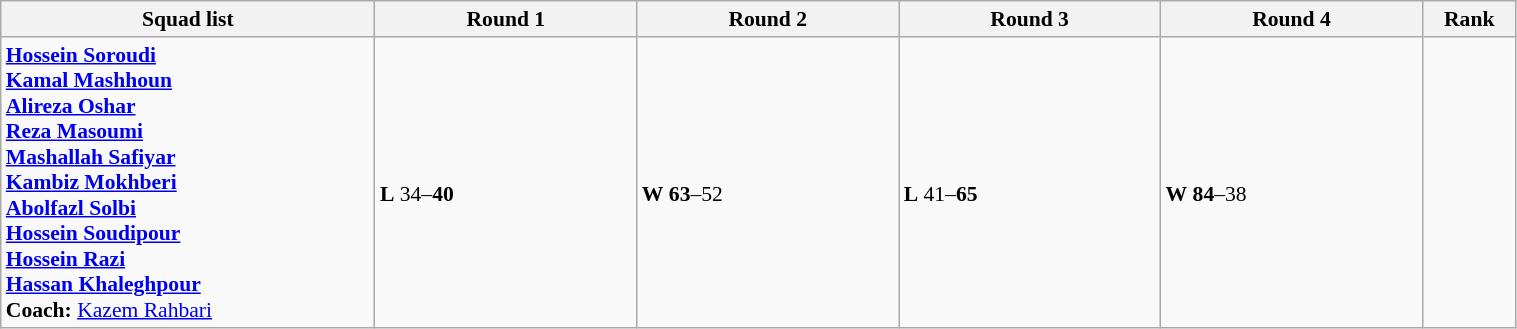<table class="wikitable" width="80%" style="text-align:left; font-size:90%">
<tr>
<th width="20%">Squad list</th>
<th width="14%">Round 1</th>
<th width="14%">Round 2</th>
<th width="14%">Round 3</th>
<th width="14%">Round 4</th>
<th width="5%">Rank</th>
</tr>
<tr>
<td><strong><a href='#'>Hossein Soroudi</a><br><a href='#'>Kamal Mashhoun</a><br><a href='#'>Alireza Oshar</a><br><a href='#'>Reza Masoumi</a><br><a href='#'>Mashallah Safiyar</a><br><a href='#'>Kambiz Mokhberi</a><br><a href='#'>Abolfazl Solbi</a><br><a href='#'>Hossein Soudipour</a><br><a href='#'>Hossein Razi</a><br><a href='#'>Hassan Khaleghpour</a><br>Coach:</strong> <a href='#'>Kazem Rahbari</a></td>
<td><br><strong>L</strong> 34–<strong>40</strong></td>
<td><br><strong>W</strong> <strong>63</strong>–52</td>
<td><br><strong>L</strong> 41–<strong>65</strong></td>
<td><br><strong>W</strong> <strong>84</strong>–38</td>
<td align="center"></td>
</tr>
</table>
